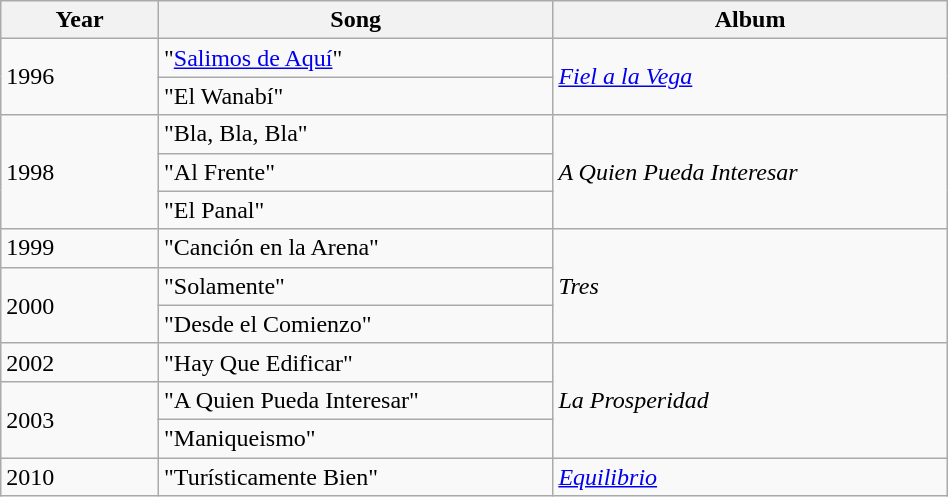<table class="wikitable" style="width: 50%">
<tr>
<th width="8%">Year</th>
<th width="20%">Song</th>
<th width="20%">Album</th>
</tr>
<tr>
<td rowspan="2">1996</td>
<td>"<a href='#'>Salimos de Aquí</a>"</td>
<td rowspan="2"><em><a href='#'>Fiel a la Vega</a></em></td>
</tr>
<tr>
<td>"El Wanabí"</td>
</tr>
<tr>
<td rowspan="3">1998</td>
<td>"Bla, Bla, Bla"</td>
<td rowspan="3"><em>A Quien Pueda Interesar</em></td>
</tr>
<tr>
<td>"Al Frente"</td>
</tr>
<tr>
<td>"El Panal"</td>
</tr>
<tr>
<td>1999</td>
<td>"Canción en la Arena"</td>
<td rowspan="3"><em>Tres</em></td>
</tr>
<tr>
<td rowspan="2">2000</td>
<td>"Solamente"</td>
</tr>
<tr>
<td>"Desde el Comienzo"</td>
</tr>
<tr>
<td>2002</td>
<td>"Hay Que Edificar"</td>
<td rowspan="3"><em>La Prosperidad</em></td>
</tr>
<tr>
<td rowspan="2">2003</td>
<td>"A Quien Pueda Interesar"</td>
</tr>
<tr>
<td>"Maniqueismo"</td>
</tr>
<tr>
<td>2010</td>
<td>"Turísticamente Bien"</td>
<td><em><a href='#'>Equilibrio</a></em></td>
</tr>
</table>
